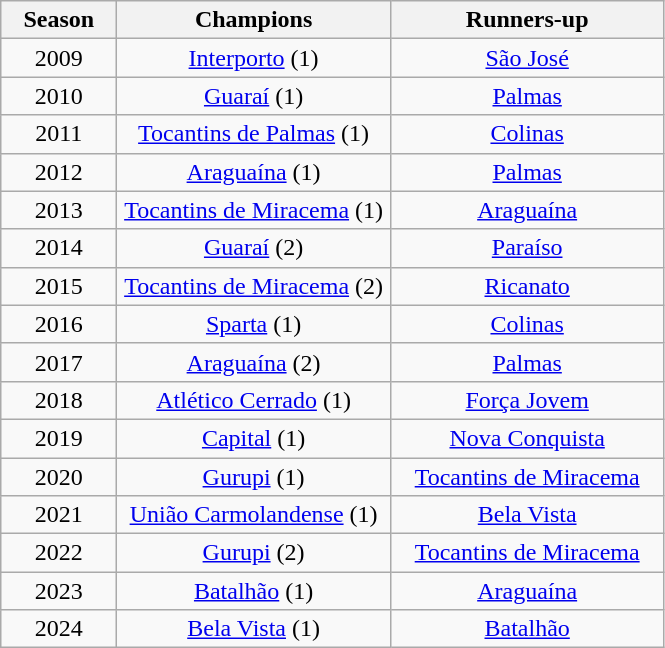<table class="wikitable" style="text-align:center; margin-left:1em;">
<tr>
<th style="width:70px">Season</th>
<th style="width:175px">Champions</th>
<th style="width:175px">Runners-up</th>
</tr>
<tr>
<td>2009</td>
<td><a href='#'>Interporto</a> (1)</td>
<td><a href='#'>São José</a></td>
</tr>
<tr>
<td>2010</td>
<td><a href='#'>Guaraí</a> (1)</td>
<td><a href='#'>Palmas</a></td>
</tr>
<tr>
<td>2011</td>
<td><a href='#'>Tocantins de Palmas</a> (1)</td>
<td><a href='#'>Colinas</a></td>
</tr>
<tr>
<td>2012</td>
<td><a href='#'>Araguaína</a> (1)</td>
<td><a href='#'>Palmas</a></td>
</tr>
<tr>
<td>2013</td>
<td><a href='#'>Tocantins de Miracema</a> (1)</td>
<td><a href='#'>Araguaína</a></td>
</tr>
<tr>
<td>2014</td>
<td><a href='#'>Guaraí</a> (2)</td>
<td><a href='#'>Paraíso</a></td>
</tr>
<tr>
<td>2015</td>
<td><a href='#'>Tocantins de Miracema</a> (2)</td>
<td><a href='#'>Ricanato</a></td>
</tr>
<tr>
<td>2016</td>
<td><a href='#'>Sparta</a> (1)</td>
<td><a href='#'>Colinas</a></td>
</tr>
<tr>
<td>2017</td>
<td><a href='#'>Araguaína</a> (2)</td>
<td><a href='#'>Palmas</a></td>
</tr>
<tr>
<td>2018</td>
<td><a href='#'>Atlético Cerrado</a> (1)</td>
<td><a href='#'>Força Jovem</a></td>
</tr>
<tr>
<td>2019</td>
<td><a href='#'>Capital</a> (1)</td>
<td><a href='#'>Nova Conquista</a></td>
</tr>
<tr>
<td>2020</td>
<td><a href='#'>Gurupi</a> (1)</td>
<td><a href='#'>Tocantins de Miracema</a></td>
</tr>
<tr>
<td>2021</td>
<td><a href='#'>União Carmolandense</a> (1)</td>
<td><a href='#'>Bela Vista</a></td>
</tr>
<tr>
<td>2022</td>
<td><a href='#'>Gurupi</a> (2)</td>
<td><a href='#'>Tocantins de Miracema</a></td>
</tr>
<tr>
<td>2023</td>
<td><a href='#'>Batalhão</a> (1)</td>
<td><a href='#'>Araguaína</a></td>
</tr>
<tr>
<td>2024</td>
<td><a href='#'>Bela Vista</a> (1)</td>
<td><a href='#'>Batalhão</a></td>
</tr>
</table>
